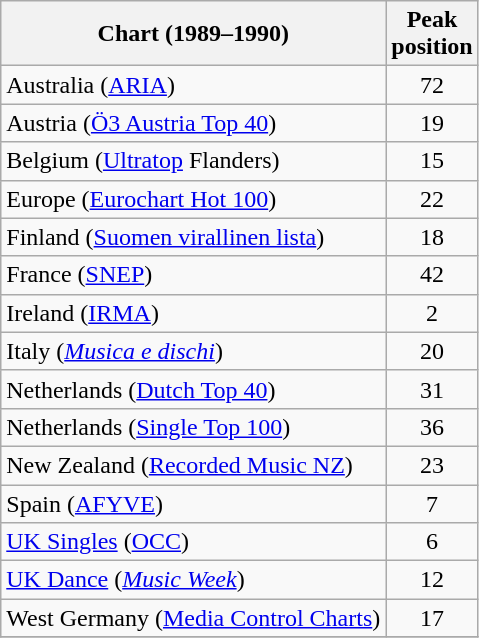<table class="wikitable sortable">
<tr>
<th align="left">Chart (1989–1990)</th>
<th align="left">Peak<br>position</th>
</tr>
<tr>
<td align="left">Australia (<a href='#'>ARIA</a>)</td>
<td align="center">72</td>
</tr>
<tr>
<td align="left">Austria (<a href='#'>Ö3 Austria Top 40</a>)</td>
<td align="center">19</td>
</tr>
<tr>
<td align="left">Belgium (<a href='#'>Ultratop</a> Flanders)</td>
<td align="center">15</td>
</tr>
<tr>
<td align="left">Europe (<a href='#'>Eurochart Hot 100</a>)</td>
<td align="center">22</td>
</tr>
<tr>
<td align="left">Finland (<a href='#'>Suomen virallinen lista</a>)</td>
<td align="center">18</td>
</tr>
<tr>
<td align="left">France (<a href='#'>SNEP</a>)</td>
<td align="center">42</td>
</tr>
<tr>
<td align="left">Ireland (<a href='#'>IRMA</a>)</td>
<td align="center">2</td>
</tr>
<tr>
<td align="left">Italy (<em><a href='#'>Musica e dischi</a></em>)</td>
<td align="center">20</td>
</tr>
<tr>
<td align="left">Netherlands (<a href='#'>Dutch Top 40</a>)</td>
<td align="center">31</td>
</tr>
<tr>
<td align="left">Netherlands (<a href='#'>Single Top 100</a>)</td>
<td align="center">36</td>
</tr>
<tr>
<td align="left">New Zealand (<a href='#'>Recorded Music NZ</a>)</td>
<td align="center">23</td>
</tr>
<tr>
<td align="left">Spain (<a href='#'>AFYVE</a>)</td>
<td align="center">7</td>
</tr>
<tr>
<td align="left"><a href='#'>UK Singles</a> (<a href='#'>OCC</a>)</td>
<td align="center">6</td>
</tr>
<tr>
<td align="left"><a href='#'>UK Dance</a> (<em><a href='#'>Music Week</a></em>)</td>
<td align="center">12</td>
</tr>
<tr>
<td align="left">West Germany (<a href='#'>Media Control Charts</a>)</td>
<td align="center">17</td>
</tr>
<tr>
</tr>
</table>
